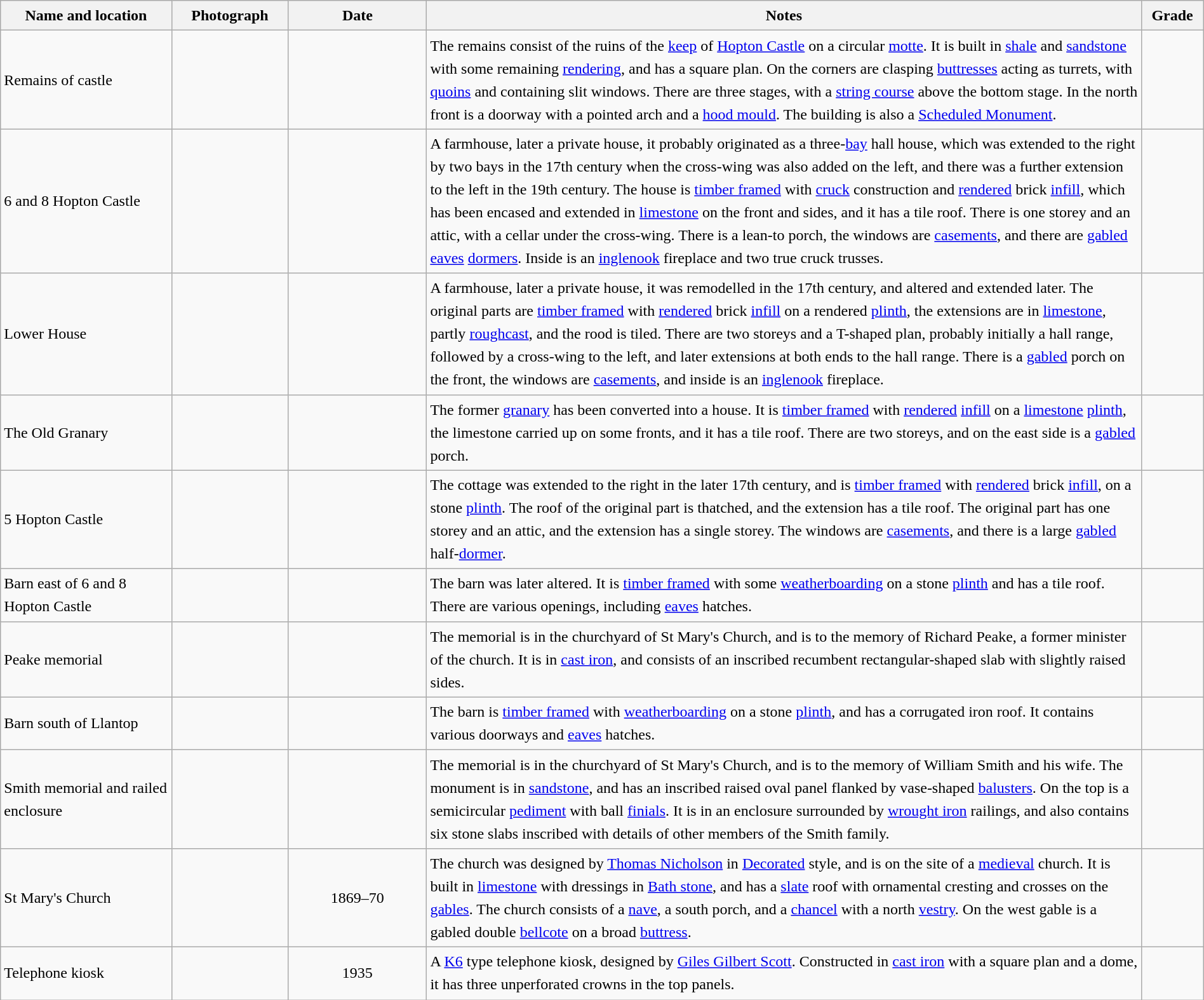<table class="wikitable sortable plainrowheaders" style="width:100%; border:0; text-align:left; line-height:150%;">
<tr>
<th scope="col"  style="width:150px">Name and location</th>
<th scope="col"  style="width:100px" class="unsortable">Photograph</th>
<th scope="col"  style="width:120px">Date</th>
<th scope="col"  style="width:650px" class="unsortable">Notes</th>
<th scope="col"  style="width:50px">Grade</th>
</tr>
<tr>
<td>Remains of castle<br><small></small></td>
<td></td>
<td align="center"></td>
<td>The remains consist of the ruins of the <a href='#'>keep</a> of <a href='#'>Hopton Castle</a> on a circular <a href='#'>motte</a>.  It is built in <a href='#'>shale</a> and <a href='#'>sandstone</a> with some remaining <a href='#'>rendering</a>, and has a square plan.  On the corners are clasping <a href='#'>buttresses</a> acting as turrets, with <a href='#'>quoins</a> and containing slit windows.  There are three stages, with a <a href='#'>string course</a> above the bottom stage.  In the north front is a doorway with a pointed arch and a <a href='#'>hood mould</a>.  The building is also a <a href='#'>Scheduled Monument</a>.</td>
<td align="center" ></td>
</tr>
<tr>
<td>6 and 8 Hopton Castle<br><small></small></td>
<td></td>
<td align="center"></td>
<td>A farmhouse, later a private house, it probably originated as a three-<a href='#'>bay</a> hall house, which was extended to the right by two bays in the 17th century when the cross-wing was also added on the left, and there was a further extension to the left in the 19th century.  The house is <a href='#'>timber framed</a> with <a href='#'>cruck</a> construction and <a href='#'>rendered</a> brick <a href='#'>infill</a>, which has been encased and extended in <a href='#'>limestone</a> on the front and sides, and it has a tile roof.  There is one storey and an attic, with a cellar under the cross-wing.  There is a lean-to porch, the windows are <a href='#'>casements</a>, and there are <a href='#'>gabled</a> <a href='#'>eaves</a> <a href='#'>dormers</a>.  Inside is an <a href='#'>inglenook</a> fireplace and two true cruck trusses.</td>
<td align="center" ></td>
</tr>
<tr>
<td>Lower House<br><small></small></td>
<td></td>
<td align="center"></td>
<td>A farmhouse, later a private house, it was remodelled in the 17th century, and altered and extended later.  The original parts are <a href='#'>timber framed</a> with <a href='#'>rendered</a> brick <a href='#'>infill</a> on a rendered <a href='#'>plinth</a>, the extensions are in <a href='#'>limestone</a>, partly <a href='#'>roughcast</a>, and the rood is tiled.  There are two storeys and a T-shaped plan, probably initially a hall range, followed by a cross-wing to the left, and later extensions at both ends to the hall range.  There is a <a href='#'>gabled</a> porch on the front, the windows are <a href='#'>casements</a>, and inside is an <a href='#'>inglenook</a> fireplace.</td>
<td align="center" ></td>
</tr>
<tr>
<td>The Old Granary<br><small></small></td>
<td></td>
<td align="center"></td>
<td>The former <a href='#'>granary</a> has been converted into a house.  It is <a href='#'>timber framed</a> with <a href='#'>rendered</a> <a href='#'>infill</a> on a <a href='#'>limestone</a> <a href='#'>plinth</a>, the limestone carried up on some fronts, and it has a tile roof.  There are two storeys, and on the east side is a <a href='#'>gabled</a> porch.</td>
<td align="center" ></td>
</tr>
<tr>
<td>5 Hopton Castle<br><small></small></td>
<td></td>
<td align="center"></td>
<td>The cottage was extended to the right in the later 17th century, and is <a href='#'>timber framed</a> with <a href='#'>rendered</a> brick <a href='#'>infill</a>, on a stone <a href='#'>plinth</a>.  The roof of the original part is thatched, and the extension has a tile roof.  The original part has one storey and an attic, and the extension has a single storey.  The windows are <a href='#'>casements</a>, and there is a large <a href='#'>gabled</a> half-<a href='#'>dormer</a>.</td>
<td align="center" ></td>
</tr>
<tr>
<td>Barn east of 6 and 8 Hopton Castle<br><small></small></td>
<td></td>
<td align="center"></td>
<td>The barn was later altered.  It is <a href='#'>timber framed</a> with some <a href='#'>weatherboarding</a> on a stone <a href='#'>plinth</a> and has a tile roof.  There are various openings, including <a href='#'>eaves</a> hatches.</td>
<td align="center" ></td>
</tr>
<tr>
<td>Peake memorial<br><small></small></td>
<td></td>
<td align="center"></td>
<td>The memorial is in the churchyard of St Mary's Church, and is to the memory of Richard Peake, a former minister of the church.  It is in <a href='#'>cast iron</a>, and consists of an inscribed recumbent rectangular-shaped slab with slightly raised sides.</td>
<td align="center" ></td>
</tr>
<tr>
<td>Barn south of Llantop<br><small></small></td>
<td></td>
<td align="center"></td>
<td>The barn is <a href='#'>timber framed</a> with <a href='#'>weatherboarding</a> on a stone <a href='#'>plinth</a>, and has a corrugated iron roof.  It contains various doorways and <a href='#'>eaves</a> hatches.</td>
<td align="center" ></td>
</tr>
<tr>
<td>Smith memorial and railed enclosure<br><small></small></td>
<td></td>
<td align="center"></td>
<td>The memorial is in the churchyard of St Mary's Church, and is to the memory of William Smith and his wife.  The monument is in <a href='#'>sandstone</a>, and has an inscribed raised oval panel flanked by vase-shaped <a href='#'>balusters</a>. On the top is a semicircular <a href='#'>pediment</a> with ball <a href='#'>finials</a>.  It is in an enclosure surrounded by <a href='#'>wrought iron</a> railings, and also contains six stone slabs inscribed with details of other members of the Smith family.</td>
<td align="center" ></td>
</tr>
<tr>
<td>St Mary's Church<br><small></small></td>
<td></td>
<td align="center">1869–70</td>
<td>The church was designed by <a href='#'>Thomas Nicholson</a> in <a href='#'>Decorated</a> style, and is on the site of a <a href='#'>medieval</a> church.  It is built in <a href='#'>limestone</a> with dressings in <a href='#'>Bath stone</a>, and has a <a href='#'>slate</a> roof with ornamental cresting and crosses on the <a href='#'>gables</a>.  The church consists of a <a href='#'>nave</a>, a south porch, and a <a href='#'>chancel</a> with a north <a href='#'>vestry</a>.  On the west gable is a gabled double <a href='#'>bellcote</a> on a broad <a href='#'>buttress</a>.</td>
<td align="center" ></td>
</tr>
<tr>
<td>Telephone kiosk<br><small></small></td>
<td></td>
<td align="center">1935</td>
<td>A <a href='#'>K6</a> type telephone kiosk, designed by <a href='#'>Giles Gilbert Scott</a>.  Constructed in <a href='#'>cast iron</a> with a square plan and a dome, it has three unperforated crowns in the top panels.</td>
<td align="center" ></td>
</tr>
<tr>
</tr>
</table>
